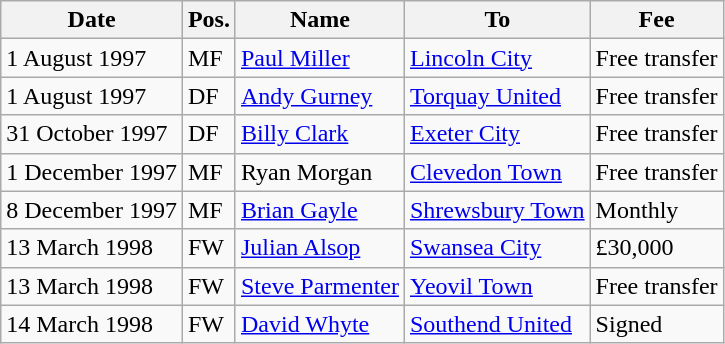<table class="wikitable">
<tr>
<th>Date</th>
<th>Pos.</th>
<th>Name</th>
<th>To</th>
<th>Fee</th>
</tr>
<tr>
<td>1 August 1997</td>
<td>MF</td>
<td> <a href='#'>Paul Miller</a></td>
<td> <a href='#'>Lincoln City</a></td>
<td>Free transfer</td>
</tr>
<tr>
<td>1 August 1997</td>
<td>DF</td>
<td> <a href='#'>Andy Gurney</a></td>
<td> <a href='#'>Torquay United</a></td>
<td>Free transfer</td>
</tr>
<tr>
<td>31 October 1997</td>
<td>DF</td>
<td> <a href='#'>Billy Clark</a></td>
<td> <a href='#'>Exeter City</a></td>
<td>Free transfer</td>
</tr>
<tr>
<td>1 December 1997</td>
<td>MF</td>
<td> Ryan Morgan</td>
<td> <a href='#'>Clevedon Town</a></td>
<td>Free transfer</td>
</tr>
<tr>
<td>8 December 1997</td>
<td>MF</td>
<td> <a href='#'>Brian Gayle</a></td>
<td> <a href='#'>Shrewsbury Town</a></td>
<td>Monthly</td>
</tr>
<tr>
<td>13 March 1998</td>
<td>FW</td>
<td> <a href='#'>Julian Alsop</a></td>
<td> <a href='#'>Swansea City</a></td>
<td>£30,000</td>
</tr>
<tr>
<td>13 March 1998</td>
<td>FW</td>
<td> <a href='#'>Steve Parmenter</a></td>
<td> <a href='#'>Yeovil Town</a></td>
<td>Free transfer</td>
</tr>
<tr>
<td>14 March 1998</td>
<td>FW</td>
<td> <a href='#'>David Whyte</a></td>
<td> <a href='#'>Southend United</a></td>
<td>Signed</td>
</tr>
</table>
